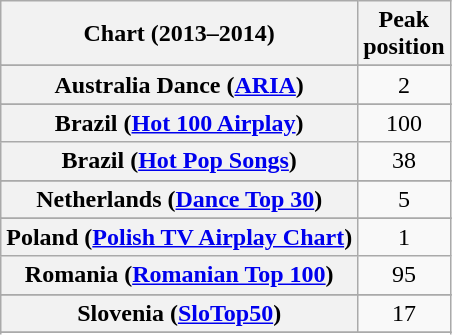<table class="wikitable sortable plainrowheaders" style="text-align:center">
<tr>
<th scope="col">Chart (2013–2014)</th>
<th scope="col">Peak<br>position</th>
</tr>
<tr>
</tr>
<tr>
<th scope="row">Australia Dance (<a href='#'>ARIA</a>)</th>
<td>2</td>
</tr>
<tr>
</tr>
<tr>
</tr>
<tr>
</tr>
<tr>
</tr>
<tr>
</tr>
<tr>
<th scope="row">Brazil (<a href='#'>Hot 100 Airplay</a>)</th>
<td>100</td>
</tr>
<tr>
<th scope="row">Brazil (<a href='#'>Hot Pop Songs</a>)</th>
<td>38</td>
</tr>
<tr>
</tr>
<tr>
</tr>
<tr>
</tr>
<tr>
</tr>
<tr>
</tr>
<tr>
</tr>
<tr>
</tr>
<tr>
</tr>
<tr>
</tr>
<tr>
</tr>
<tr>
</tr>
<tr>
</tr>
<tr>
</tr>
<tr>
</tr>
<tr>
</tr>
<tr>
</tr>
<tr>
<th scope="row">Netherlands (<a href='#'>Dance Top 30</a>)</th>
<td>5</td>
</tr>
<tr>
</tr>
<tr>
</tr>
<tr>
</tr>
<tr>
</tr>
<tr>
<th scope="row">Poland (<a href='#'>Polish TV Airplay Chart</a>)</th>
<td>1</td>
</tr>
<tr>
<th scope="row">Romania (<a href='#'>Romanian Top 100</a>)</th>
<td>95</td>
</tr>
<tr>
</tr>
<tr>
</tr>
<tr>
</tr>
<tr>
</tr>
<tr>
<th scope="row">Slovenia (<a href='#'>SloTop50</a>)</th>
<td>17</td>
</tr>
<tr>
</tr>
<tr>
</tr>
<tr>
</tr>
<tr>
</tr>
<tr>
</tr>
<tr>
</tr>
<tr>
</tr>
<tr>
</tr>
<tr>
</tr>
<tr>
</tr>
<tr>
</tr>
<tr>
</tr>
<tr>
</tr>
<tr>
</tr>
</table>
